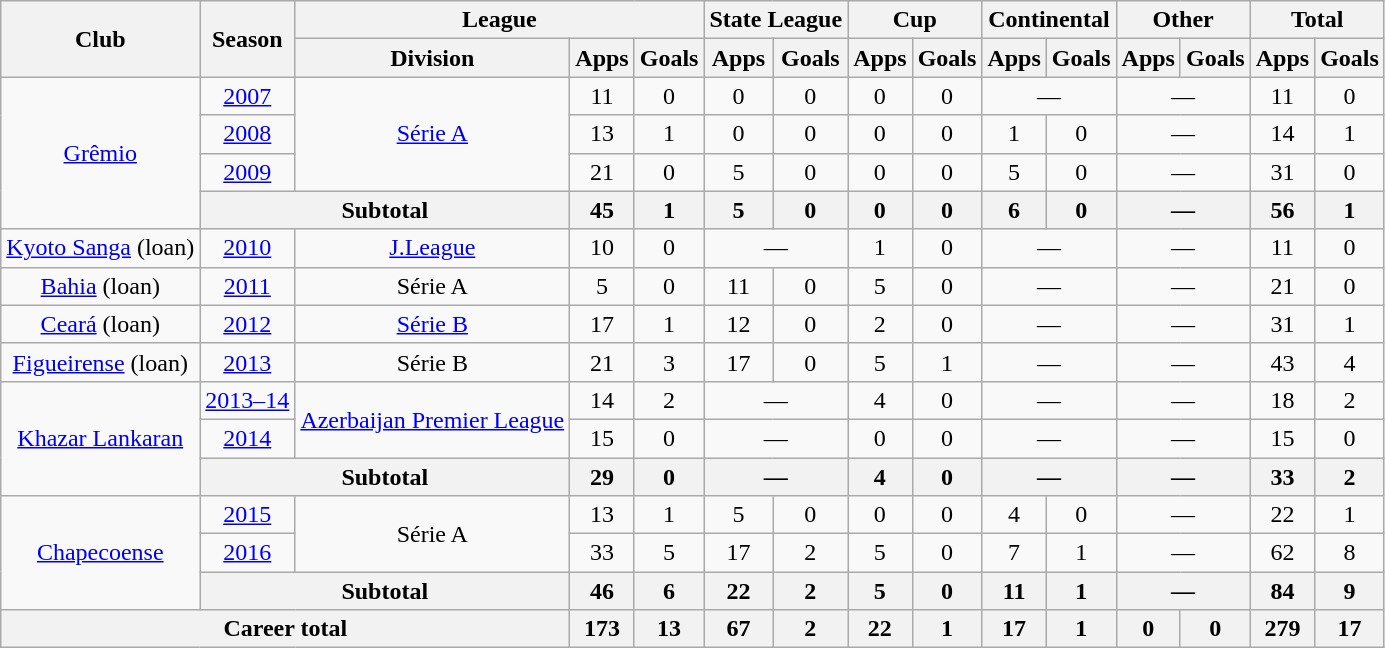<table class="wikitable" style="text-align: center;">
<tr>
<th rowspan="2">Club</th>
<th rowspan="2">Season</th>
<th colspan="3">League</th>
<th colspan="2">State League</th>
<th colspan="2">Cup</th>
<th colspan="2">Continental</th>
<th colspan="2">Other</th>
<th colspan="2">Total</th>
</tr>
<tr>
<th>Division</th>
<th>Apps</th>
<th>Goals</th>
<th>Apps</th>
<th>Goals</th>
<th>Apps</th>
<th>Goals</th>
<th>Apps</th>
<th>Goals</th>
<th>Apps</th>
<th>Goals</th>
<th>Apps</th>
<th>Goals</th>
</tr>
<tr>
<td rowspan="4" valign="center"><a href='#'>Grêmio</a></td>
<td><a href='#'>2007</a></td>
<td rowspan="3"><a href='#'>Série A</a></td>
<td>11</td>
<td>0</td>
<td>0</td>
<td>0</td>
<td>0</td>
<td>0</td>
<td colspan="2">—</td>
<td colspan="2">—</td>
<td>11</td>
<td>0</td>
</tr>
<tr>
<td><a href='#'>2008</a></td>
<td>13</td>
<td>1</td>
<td>0</td>
<td>0</td>
<td>0</td>
<td>0</td>
<td>1</td>
<td>0</td>
<td colspan="2">—</td>
<td>14</td>
<td>1</td>
</tr>
<tr>
<td><a href='#'>2009</a></td>
<td>21</td>
<td>0</td>
<td>5</td>
<td>0</td>
<td>0</td>
<td>0</td>
<td>5</td>
<td>0</td>
<td colspan="2">—</td>
<td>31</td>
<td>0</td>
</tr>
<tr>
<th colspan="2">Subtotal</th>
<th>45</th>
<th>1</th>
<th>5</th>
<th>0</th>
<th>0</th>
<th>0</th>
<th>6</th>
<th>0</th>
<th colspan="2">—</th>
<th>56</th>
<th>1</th>
</tr>
<tr>
<td valign="center"><a href='#'>Kyoto Sanga</a> (loan)</td>
<td><a href='#'>2010</a></td>
<td><a href='#'>J.League</a></td>
<td>10</td>
<td>0</td>
<td colspan="2">—</td>
<td>1</td>
<td>0</td>
<td colspan="2">—</td>
<td colspan="2">—</td>
<td>11</td>
<td>0</td>
</tr>
<tr>
<td valign="center"><a href='#'>Bahia</a> (loan)</td>
<td><a href='#'>2011</a></td>
<td>Série A</td>
<td>5</td>
<td>0</td>
<td>11</td>
<td>0</td>
<td>5</td>
<td>0</td>
<td colspan="2">—</td>
<td colspan="2">—</td>
<td>21</td>
<td>0</td>
</tr>
<tr>
<td valign="center"><a href='#'>Ceará</a> (loan)</td>
<td><a href='#'>2012</a></td>
<td><a href='#'>Série B</a></td>
<td>17</td>
<td>1</td>
<td>12</td>
<td>0</td>
<td>2</td>
<td>0</td>
<td colspan="2">—</td>
<td colspan="2">—</td>
<td>31</td>
<td>1</td>
</tr>
<tr>
<td valign="center"><a href='#'>Figueirense</a> (loan)</td>
<td><a href='#'>2013</a></td>
<td>Série B</td>
<td>21</td>
<td>3</td>
<td>17</td>
<td>0</td>
<td>5</td>
<td>1</td>
<td colspan="2">—</td>
<td colspan="2">—</td>
<td>43</td>
<td>4</td>
</tr>
<tr>
<td rowspan="3" valign="center"><a href='#'>Khazar Lankaran</a></td>
<td><a href='#'>2013–14</a></td>
<td rowspan="2"><a href='#'>Azerbaijan Premier League</a></td>
<td>14</td>
<td>2</td>
<td colspan="2">—</td>
<td>4</td>
<td>0</td>
<td colspan="2">—</td>
<td colspan="2">—</td>
<td>18</td>
<td>2</td>
</tr>
<tr>
<td><a href='#'>2014</a></td>
<td>15</td>
<td>0</td>
<td colspan="2">—</td>
<td>0</td>
<td>0</td>
<td colspan="2">—</td>
<td colspan="2">—</td>
<td>15</td>
<td>0</td>
</tr>
<tr>
<th colspan="2">Subtotal</th>
<th>29</th>
<th>0</th>
<th colspan="2">—</th>
<th>4</th>
<th>0</th>
<th colspan="2">—</th>
<th colspan="2">—</th>
<th>33</th>
<th>2</th>
</tr>
<tr>
<td rowspan="3" valign="center"><a href='#'>Chapecoense</a></td>
<td><a href='#'>2015</a></td>
<td rowspan="2">Série A</td>
<td>13</td>
<td>1</td>
<td>5</td>
<td>0</td>
<td>0</td>
<td>0</td>
<td>4</td>
<td>0</td>
<td colspan="2">—</td>
<td>22</td>
<td>1</td>
</tr>
<tr>
<td><a href='#'>2016</a></td>
<td>33</td>
<td>5</td>
<td>17</td>
<td>2</td>
<td>5</td>
<td>0</td>
<td>7</td>
<td>1</td>
<td colspan="2">—</td>
<td>62</td>
<td>8</td>
</tr>
<tr>
<th colspan="2">Subtotal</th>
<th>46</th>
<th>6</th>
<th>22</th>
<th>2</th>
<th>5</th>
<th>0</th>
<th>11</th>
<th>1</th>
<th colspan="2">—</th>
<th>84</th>
<th>9</th>
</tr>
<tr>
<th colspan="3"><strong>Career total</strong></th>
<th>173</th>
<th>13</th>
<th>67</th>
<th>2</th>
<th>22</th>
<th>1</th>
<th>17</th>
<th>1</th>
<th>0</th>
<th>0</th>
<th>279</th>
<th>17</th>
</tr>
</table>
